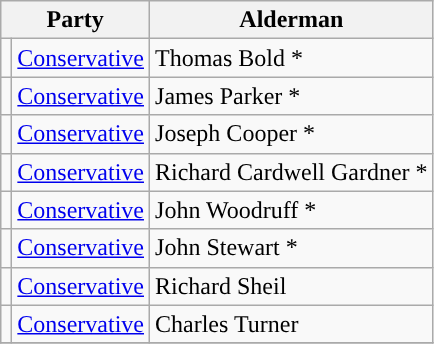<table class="wikitable">
<tr>
<th colspan="2">Party</th>
<th>Alderman</th>
</tr>
<tr>
<td style="background-color:"></td>
<td><a href='#'>Conservative</a></td>
<td>Thomas Bold *</td>
</tr>
<tr>
<td style="background-color:"></td>
<td><a href='#'>Conservative</a></td>
<td>James Parker *</td>
</tr>
<tr>
<td style="background-color:"></td>
<td><a href='#'>Conservative</a></td>
<td>Joseph Cooper *</td>
</tr>
<tr>
<td style="background-color:"></td>
<td><a href='#'>Conservative</a></td>
<td>Richard Cardwell Gardner *</td>
</tr>
<tr>
<td style="background-color:"></td>
<td><a href='#'>Conservative</a></td>
<td>John Woodruff *</td>
</tr>
<tr>
<td style="background-color:"></td>
<td><a href='#'>Conservative</a></td>
<td>John Stewart *</td>
</tr>
<tr>
<td style="background-color:"></td>
<td><a href='#'>Conservative</a></td>
<td>Richard Sheil</td>
</tr>
<tr>
<td style="background-color:"></td>
<td><a href='#'>Conservative</a></td>
<td>Charles Turner</td>
</tr>
<tr>
</tr>
</table>
